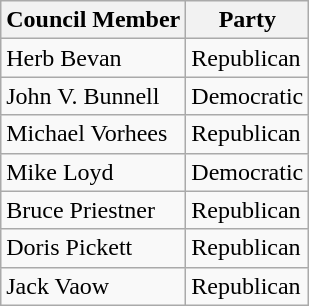<table class="sortable wikitable">
<tr>
<th>Council Member</th>
<th>Party</th>
</tr>
<tr>
<td>Herb Bevan</td>
<td>Republican</td>
</tr>
<tr>
<td>John V. Bunnell</td>
<td>Democratic</td>
</tr>
<tr>
<td>Michael Vorhees</td>
<td>Republican</td>
</tr>
<tr>
<td>Mike Loyd</td>
<td>Democratic</td>
</tr>
<tr>
<td>Bruce Priestner</td>
<td>Republican</td>
</tr>
<tr>
<td>Doris Pickett</td>
<td>Republican</td>
</tr>
<tr>
<td>Jack Vaow</td>
<td>Republican</td>
</tr>
</table>
